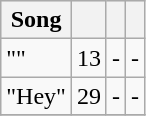<table class="wikitable">
<tr style="background-color: #e7e7e7;">
<th>Song</th>
<th></th>
<th></th>
<th></th>
</tr>
<tr>
<td>""</td>
<td>13</td>
<td>-</td>
<td>-</td>
</tr>
<tr>
<td>"Hey"</td>
<td>29</td>
<td>-</td>
<td>-</td>
</tr>
<tr>
</tr>
</table>
